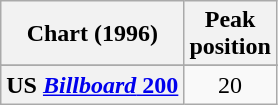<table class="wikitable sortable plainrowheaders">
<tr>
<th>Chart (1996)</th>
<th>Peak<br>position</th>
</tr>
<tr>
</tr>
<tr>
</tr>
<tr>
</tr>
<tr>
</tr>
<tr>
</tr>
<tr>
<th scope="row">US <a href='#'><em>Billboard</em> 200</a></th>
<td align="center">20</td>
</tr>
</table>
